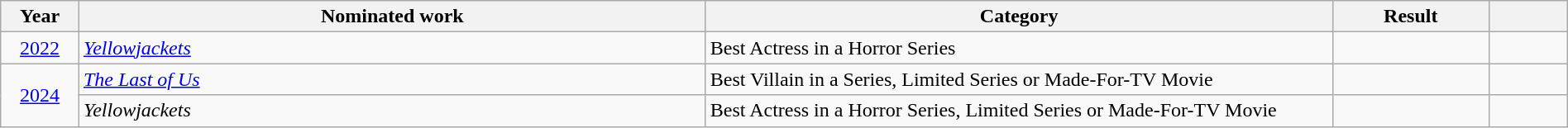<table class="wikitable" style="width:100%;">
<tr>
<th style="width:5%;">Year</th>
<th style="width:40%;">Nominated work</th>
<th style="width:40%;">Category</th>
<th style="width:10%;">Result</th>
<th style="width:5%;"></th>
</tr>
<tr>
<td style="text-align:center;"><a href='#'>2022</a></td>
<td><em><a href='#'>Yellowjackets</a></em></td>
<td>Best Actress in a Horror Series</td>
<td></td>
<td style="text-align:center;"></td>
</tr>
<tr>
<td rowspan="2" style="text-align:center;"><a href='#'>2024</a></td>
<td><em><a href='#'>The Last of Us</a></em></td>
<td>Best Villain in a Series, Limited Series or Made-For-TV Movie</td>
<td></td>
<td style="text-align:center;"></td>
</tr>
<tr>
<td><em>Yellowjackets</em></td>
<td>Best Actress in a Horror Series, Limited Series or Made-For-TV Movie</td>
<td></td>
<td style="text-align:center;"></td>
</tr>
</table>
